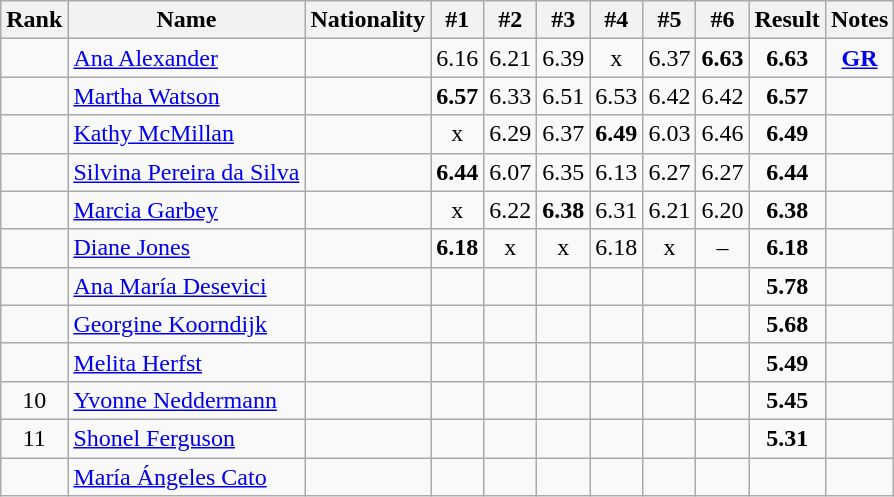<table class="wikitable sortable" style="text-align:center">
<tr>
<th>Rank</th>
<th>Name</th>
<th>Nationality</th>
<th>#1</th>
<th>#2</th>
<th>#3</th>
<th>#4</th>
<th>#5</th>
<th>#6</th>
<th>Result</th>
<th>Notes</th>
</tr>
<tr>
<td></td>
<td align=left><a href='#'>Ana Alexander</a></td>
<td align=left></td>
<td>6.16</td>
<td>6.21</td>
<td>6.39</td>
<td>x</td>
<td>6.37</td>
<td><strong>6.63</strong></td>
<td><strong>6.63</strong></td>
<td><strong><a href='#'>GR</a></strong></td>
</tr>
<tr>
<td></td>
<td align=left><a href='#'>Martha Watson</a></td>
<td align=left></td>
<td><strong>6.57</strong></td>
<td>6.33</td>
<td>6.51</td>
<td>6.53</td>
<td>6.42</td>
<td>6.42</td>
<td><strong>6.57</strong></td>
<td></td>
</tr>
<tr>
<td></td>
<td align=left><a href='#'>Kathy McMillan</a></td>
<td align=left></td>
<td>x</td>
<td>6.29</td>
<td>6.37</td>
<td><strong>6.49</strong></td>
<td>6.03</td>
<td>6.46</td>
<td><strong>6.49</strong></td>
<td></td>
</tr>
<tr>
<td></td>
<td align=left><a href='#'>Silvina Pereira da Silva</a></td>
<td align=left></td>
<td><strong>6.44</strong></td>
<td>6.07</td>
<td>6.35</td>
<td>6.13</td>
<td>6.27</td>
<td>6.27</td>
<td><strong>6.44</strong></td>
<td></td>
</tr>
<tr>
<td></td>
<td align=left><a href='#'>Marcia Garbey</a></td>
<td align=left></td>
<td>x</td>
<td>6.22</td>
<td><strong>6.38</strong></td>
<td>6.31</td>
<td>6.21</td>
<td>6.20</td>
<td><strong>6.38</strong></td>
<td></td>
</tr>
<tr>
<td></td>
<td align=left><a href='#'>Diane Jones</a></td>
<td align=left></td>
<td><strong>6.18</strong></td>
<td>x</td>
<td>x</td>
<td>6.18</td>
<td>x</td>
<td>–</td>
<td><strong>6.18</strong></td>
<td></td>
</tr>
<tr>
<td></td>
<td align=left><a href='#'>Ana María Desevici</a></td>
<td align=left></td>
<td></td>
<td></td>
<td></td>
<td></td>
<td></td>
<td></td>
<td><strong>5.78</strong></td>
<td></td>
</tr>
<tr>
<td></td>
<td align=left><a href='#'>Georgine Koorndijk</a></td>
<td align=left></td>
<td></td>
<td></td>
<td></td>
<td></td>
<td></td>
<td></td>
<td><strong>5.68</strong></td>
<td></td>
</tr>
<tr>
<td></td>
<td align=left><a href='#'>Melita Herfst</a></td>
<td align=left></td>
<td></td>
<td></td>
<td></td>
<td></td>
<td></td>
<td></td>
<td><strong>5.49</strong></td>
<td></td>
</tr>
<tr>
<td>10</td>
<td align=left><a href='#'>Yvonne Neddermann</a></td>
<td align=left></td>
<td></td>
<td></td>
<td></td>
<td></td>
<td></td>
<td></td>
<td><strong>5.45</strong></td>
<td></td>
</tr>
<tr>
<td>11</td>
<td align=left><a href='#'>Shonel Ferguson</a></td>
<td align=left></td>
<td></td>
<td></td>
<td></td>
<td></td>
<td></td>
<td></td>
<td><strong>5.31</strong></td>
<td></td>
</tr>
<tr>
<td></td>
<td align=left><a href='#'>María Ángeles Cato</a></td>
<td align=left></td>
<td></td>
<td></td>
<td></td>
<td></td>
<td></td>
<td></td>
<td><strong></strong></td>
<td></td>
</tr>
</table>
